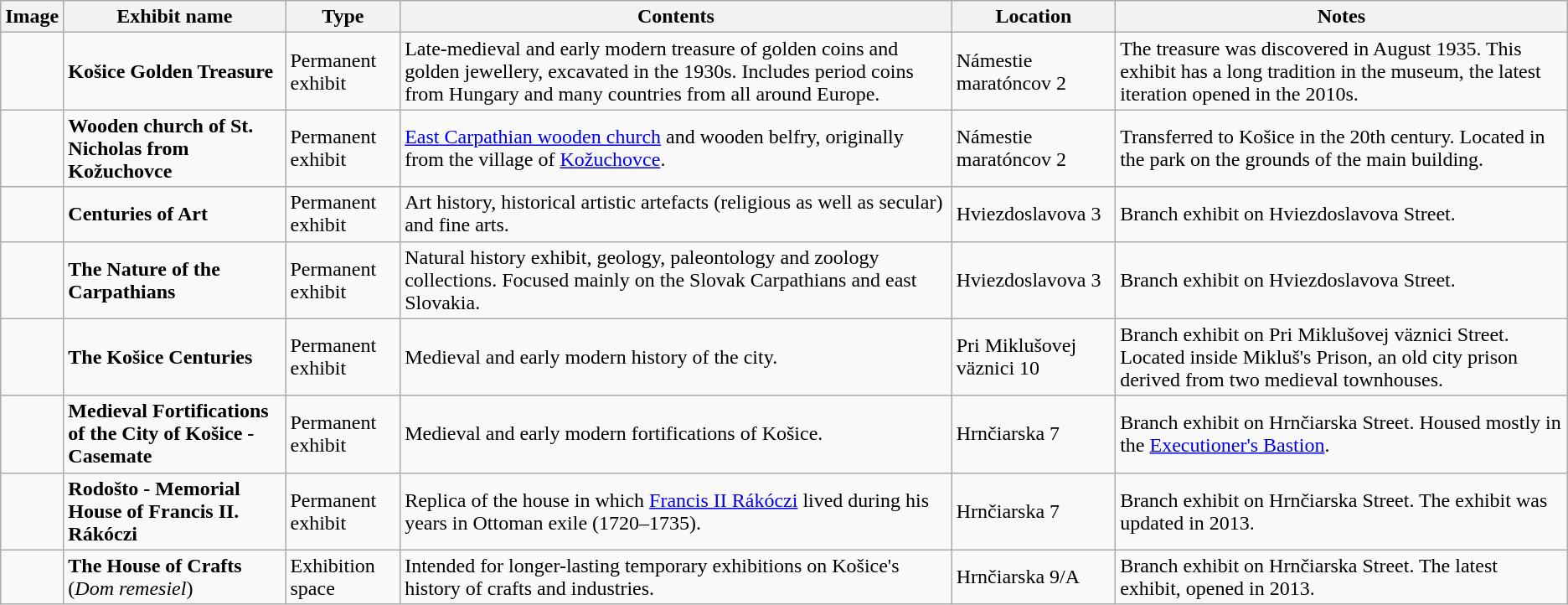<table class="wikitable sortable" style="text-align:left;">
<tr>
<th><strong>Image</strong></th>
<th><strong>Exhibit name</strong></th>
<th><strong>Type</strong></th>
<th><strong>Contents</strong></th>
<th><strong>Location</strong></th>
<th><strong>Notes</strong></th>
</tr>
<tr>
<td align="left"></td>
<td><strong>Košice Golden Treasure</strong> </td>
<td>Permanent exhibit</td>
<td>Late-medieval and early modern treasure of golden coins and golden jewellery, excavated in the 1930s. Includes period coins from Hungary and many countries from all around Europe.</td>
<td>Námestie maratóncov 2</td>
<td>The treasure was discovered in August 1935. This exhibit has a long tradition in the museum, the latest iteration opened in the 2010s.</td>
</tr>
<tr>
<td align="left"></td>
<td><strong>Wooden church of St. Nicholas from Kožuchovce</strong> </td>
<td>Permanent exhibit</td>
<td><a href='#'>East Carpathian wooden church</a> and wooden belfry, originally from the village of <a href='#'>Kožuchovce</a>.</td>
<td>Námestie maratóncov 2</td>
<td>Transferred to Košice in the 20th century. Located in the park on the grounds of the main building.</td>
</tr>
<tr>
<td align="left"></td>
<td><strong>Centuries of Art</strong> </td>
<td>Permanent exhibit</td>
<td>Art history, historical artistic artefacts (religious as well as secular) and fine arts.</td>
<td>Hviezdoslavova 3</td>
<td>Branch exhibit on Hviezdoslavova Street.</td>
</tr>
<tr>
<td align="left"></td>
<td><strong>The Nature of the Carpathians</strong> </td>
<td>Permanent exhibit</td>
<td>Natural history exhibit, geology, paleontology and zoology collections. Focused mainly on the Slovak Carpathians and east Slovakia.</td>
<td>Hviezdoslavova 3</td>
<td>Branch exhibit on Hviezdoslavova Street.</td>
</tr>
<tr>
<td align="left"></td>
<td><strong>The Košice Centuries</strong> </td>
<td>Permanent exhibit</td>
<td>Medieval and early modern history of the city.</td>
<td>Pri Miklušovej väznici 10</td>
<td>Branch exhibit on Pri Miklušovej väznici Street. Located inside Mikluš's Prison, an old city prison derived from two medieval townhouses.</td>
</tr>
<tr>
<td align="left"></td>
<td><strong>Medieval Fortifications <br> of the City of Košice - Casemate</strong> </td>
<td>Permanent exhibit</td>
<td>Medieval and early modern fortifications of Košice.</td>
<td>Hrnčiarska 7</td>
<td>Branch exhibit on Hrnčiarska Street. Housed mostly in the <a href='#'>Executioner's Bastion</a>.</td>
</tr>
<tr>
<td align="left"></td>
<td><strong>Rodošto - Memorial House of Francis II. Rákóczi</strong> </td>
<td>Permanent exhibit</td>
<td>Replica of the house in which <a href='#'>Francis II Rákóczi</a> lived during his years in Ottoman exile (1720–1735).</td>
<td>Hrnčiarska 7</td>
<td>Branch exhibit on Hrnčiarska Street. The exhibit was updated in 2013.</td>
</tr>
<tr>
<td align="left"></td>
<td><strong>The House of Crafts</strong>  <br> (<em>Dom remesiel</em>)</td>
<td>Exhibition space</td>
<td>Intended for longer-lasting temporary exhibitions on Košice's history of crafts and industries.</td>
<td>Hrnčiarska 9/A</td>
<td>Branch exhibit on Hrnčiarska Street. The latest exhibit, opened in 2013.</td>
</tr>
</table>
